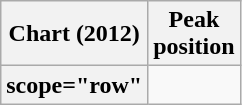<table class="wikitable sortable plainrowheaders">
<tr>
<th scope="col">Chart (2012)</th>
<th scope="col">Peak<br>position</th>
</tr>
<tr>
<th>scope="row" </th>
</tr>
</table>
